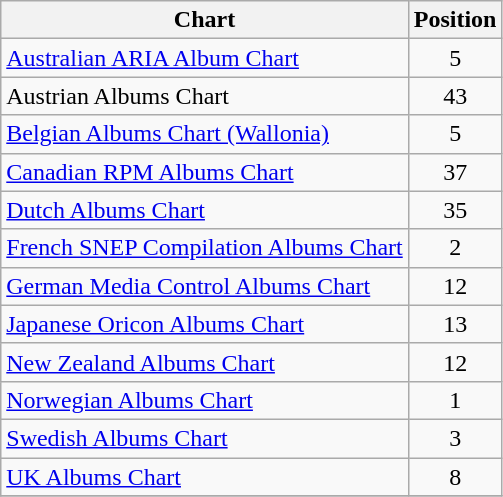<table class="wikitable sortable" style="text-align:center;">
<tr>
<th>Chart</th>
<th>Position</th>
</tr>
<tr>
<td align="left"><a href='#'>Australian ARIA Album Chart</a></td>
<td>5</td>
</tr>
<tr>
<td align="left">Austrian Albums Chart</td>
<td>43</td>
</tr>
<tr>
<td align="left"><a href='#'>Belgian Albums Chart (Wallonia)</a></td>
<td>5</td>
</tr>
<tr>
<td align="left"><a href='#'>Canadian RPM Albums Chart</a></td>
<td>37</td>
</tr>
<tr>
<td align="left"><a href='#'>Dutch Albums Chart</a></td>
<td>35</td>
</tr>
<tr>
<td align="left"><a href='#'>French SNEP Compilation Albums Chart</a></td>
<td>2</td>
</tr>
<tr>
<td align="left"><a href='#'>German Media Control Albums Chart</a></td>
<td>12</td>
</tr>
<tr>
<td align="left"><a href='#'>Japanese Oricon Albums Chart</a></td>
<td>13</td>
</tr>
<tr>
<td align="left"><a href='#'>New Zealand Albums Chart</a></td>
<td>12</td>
</tr>
<tr>
<td align="left"><a href='#'>Norwegian Albums Chart</a></td>
<td>1</td>
</tr>
<tr>
<td align="left"><a href='#'>Swedish Albums Chart</a></td>
<td>3</td>
</tr>
<tr>
<td align="left"><a href='#'>UK Albums Chart</a></td>
<td>8</td>
</tr>
<tr>
</tr>
</table>
